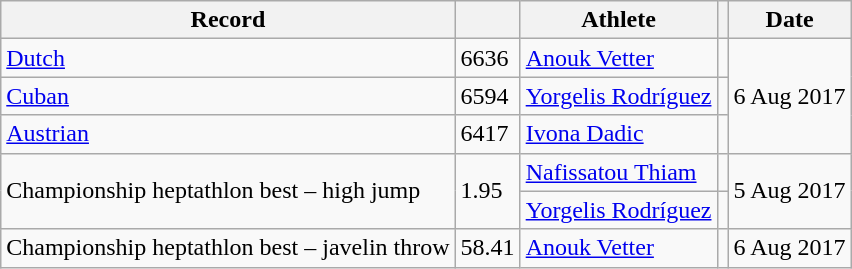<table class="wikitable">
<tr>
<th>Record</th>
<th></th>
<th>Athlete</th>
<th></th>
<th>Date</th>
</tr>
<tr>
<td><a href='#'>Dutch</a></td>
<td>6636</td>
<td><a href='#'>Anouk Vetter</a></td>
<td></td>
<td rowspan=3 align=right>6 Aug 2017</td>
</tr>
<tr>
<td><a href='#'>Cuban</a></td>
<td>6594</td>
<td><a href='#'>Yorgelis Rodríguez</a></td>
<td></td>
</tr>
<tr>
<td><a href='#'>Austrian</a></td>
<td>6417</td>
<td><a href='#'>Ivona Dadic</a></td>
<td><br></td>
</tr>
<tr>
<td rowspan=2>Championship heptathlon best – high jump</td>
<td rowspan=2>1.95</td>
<td><a href='#'>Nafissatou Thiam</a></td>
<td></td>
<td rowspan=2 align=right>5 Aug 2017</td>
</tr>
<tr>
<td><a href='#'>Yorgelis Rodríguez</a></td>
<td></td>
</tr>
<tr>
<td>Championship heptathlon best – javelin throw</td>
<td>58.41</td>
<td><a href='#'>Anouk Vetter</a></td>
<td></td>
<td align=right>6 Aug 2017</td>
</tr>
</table>
